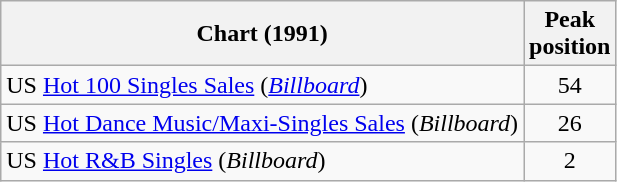<table class="wikitable sortable">
<tr>
<th>Chart (1991)</th>
<th>Peak<br>position</th>
</tr>
<tr>
<td>US <a href='#'>Hot 100 Singles Sales</a> (<em><a href='#'>Billboard</a></em>)</td>
<td align=center>54</td>
</tr>
<tr>
<td>US <a href='#'>Hot Dance Music/Maxi-Singles Sales</a> (<em>Billboard</em>)</td>
<td align=center>26</td>
</tr>
<tr>
<td>US <a href='#'>Hot R&B Singles</a> (<em>Billboard</em>)</td>
<td align=center>2</td>
</tr>
</table>
